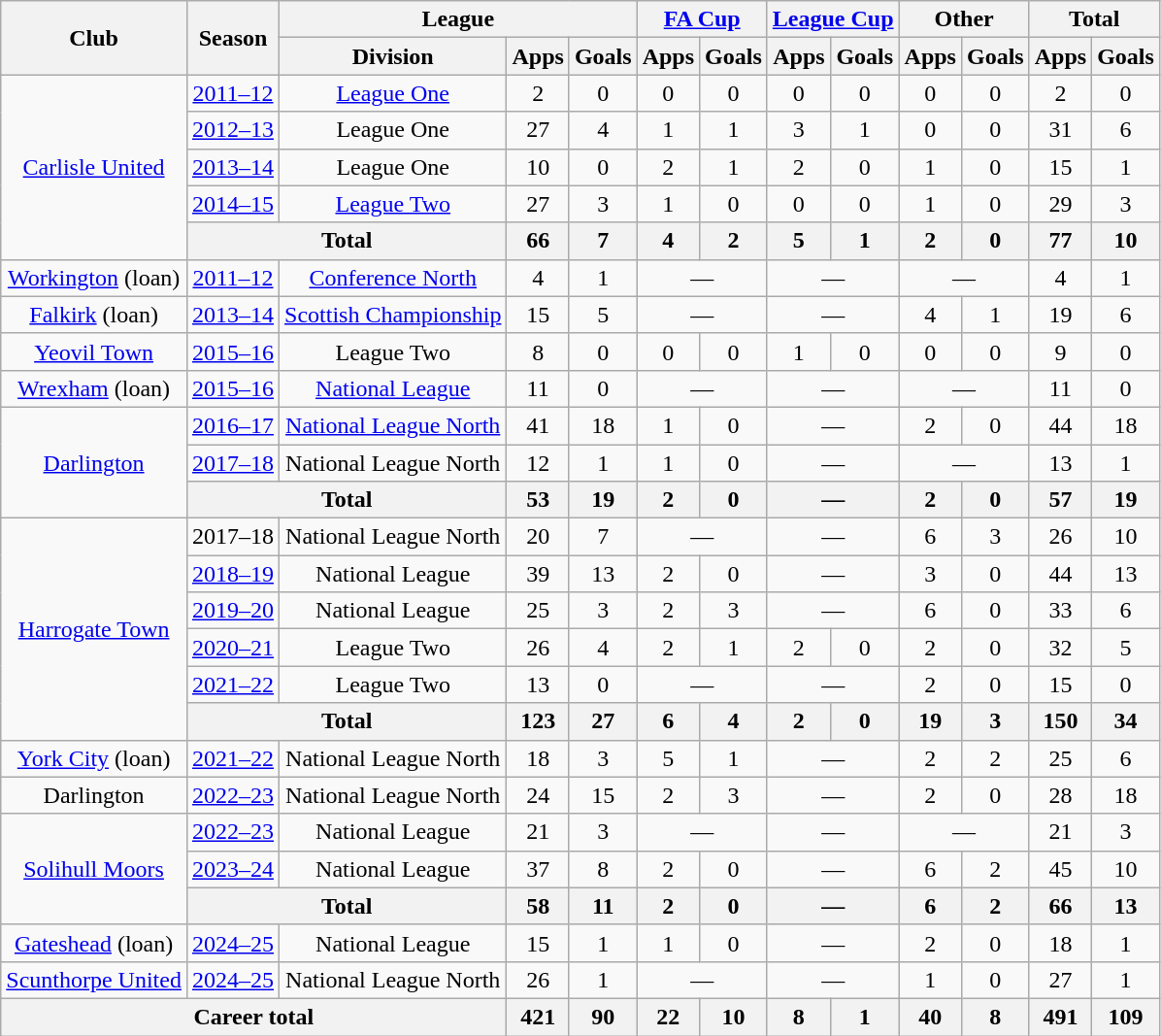<table class=wikitable style=text-align:center>
<tr>
<th rowspan=2>Club</th>
<th rowspan=2>Season</th>
<th colspan=3>League</th>
<th colspan=2><a href='#'>FA Cup</a></th>
<th colspan=2><a href='#'>League Cup</a></th>
<th colspan=2>Other</th>
<th colspan=2>Total</th>
</tr>
<tr>
<th>Division</th>
<th>Apps</th>
<th>Goals</th>
<th>Apps</th>
<th>Goals</th>
<th>Apps</th>
<th>Goals</th>
<th>Apps</th>
<th>Goals</th>
<th>Apps</th>
<th>Goals</th>
</tr>
<tr>
<td rowspan=5><a href='#'>Carlisle United</a></td>
<td><a href='#'>2011–12</a></td>
<td><a href='#'>League One</a></td>
<td>2</td>
<td>0</td>
<td>0</td>
<td>0</td>
<td>0</td>
<td>0</td>
<td>0</td>
<td>0</td>
<td>2</td>
<td>0</td>
</tr>
<tr>
<td><a href='#'>2012–13</a></td>
<td>League One</td>
<td>27</td>
<td>4</td>
<td>1</td>
<td>1</td>
<td>3</td>
<td>1</td>
<td>0</td>
<td>0</td>
<td>31</td>
<td>6</td>
</tr>
<tr>
<td><a href='#'>2013–14</a></td>
<td>League One</td>
<td>10</td>
<td>0</td>
<td>2</td>
<td>1</td>
<td>2</td>
<td>0</td>
<td>1</td>
<td>0</td>
<td>15</td>
<td>1</td>
</tr>
<tr>
<td><a href='#'>2014–15</a></td>
<td><a href='#'>League Two</a></td>
<td>27</td>
<td>3</td>
<td>1</td>
<td>0</td>
<td>0</td>
<td>0</td>
<td>1</td>
<td>0</td>
<td>29</td>
<td>3</td>
</tr>
<tr>
<th colspan=2>Total</th>
<th>66</th>
<th>7</th>
<th>4</th>
<th>2</th>
<th>5</th>
<th>1</th>
<th>2</th>
<th>0</th>
<th>77</th>
<th>10</th>
</tr>
<tr>
<td><a href='#'>Workington</a> (loan)</td>
<td><a href='#'>2011–12</a></td>
<td><a href='#'>Conference North</a></td>
<td>4</td>
<td>1</td>
<td colspan=2>—</td>
<td colspan=2>—</td>
<td colspan=2>—</td>
<td>4</td>
<td>1</td>
</tr>
<tr>
<td><a href='#'>Falkirk</a> (loan)</td>
<td><a href='#'>2013–14</a></td>
<td><a href='#'>Scottish Championship</a></td>
<td>15</td>
<td>5</td>
<td colspan=2>—</td>
<td colspan=2>—</td>
<td>4</td>
<td>1</td>
<td>19</td>
<td>6</td>
</tr>
<tr>
<td><a href='#'>Yeovil Town</a></td>
<td><a href='#'>2015–16</a></td>
<td>League Two</td>
<td>8</td>
<td>0</td>
<td>0</td>
<td>0</td>
<td>1</td>
<td>0</td>
<td>0</td>
<td>0</td>
<td>9</td>
<td>0</td>
</tr>
<tr>
<td><a href='#'>Wrexham</a> (loan)</td>
<td><a href='#'>2015–16</a></td>
<td><a href='#'>National League</a></td>
<td>11</td>
<td>0</td>
<td colspan=2>—</td>
<td colspan=2>—</td>
<td colspan=2>—</td>
<td>11</td>
<td>0</td>
</tr>
<tr>
<td rowspan=3><a href='#'>Darlington</a></td>
<td><a href='#'>2016–17</a></td>
<td><a href='#'>National League North</a></td>
<td>41</td>
<td>18</td>
<td>1</td>
<td>0</td>
<td colspan=2>—</td>
<td>2</td>
<td>0</td>
<td>44</td>
<td>18</td>
</tr>
<tr>
<td><a href='#'>2017–18</a></td>
<td>National League North</td>
<td>12</td>
<td>1</td>
<td>1</td>
<td>0</td>
<td colspan=2>—</td>
<td colspan=2>—</td>
<td>13</td>
<td>1</td>
</tr>
<tr>
<th colspan=2>Total</th>
<th>53</th>
<th>19</th>
<th>2</th>
<th>0</th>
<th colspan=2>—</th>
<th>2</th>
<th>0</th>
<th>57</th>
<th>19</th>
</tr>
<tr>
<td rowspan=6><a href='#'>Harrogate Town</a></td>
<td>2017–18</td>
<td>National League North</td>
<td>20</td>
<td>7</td>
<td colspan=2>—</td>
<td colspan=2>—</td>
<td>6</td>
<td>3</td>
<td>26</td>
<td>10</td>
</tr>
<tr>
<td><a href='#'>2018–19</a></td>
<td>National League</td>
<td>39</td>
<td>13</td>
<td>2</td>
<td>0</td>
<td colspan=2>—</td>
<td>3</td>
<td>0</td>
<td>44</td>
<td>13</td>
</tr>
<tr>
<td><a href='#'>2019–20</a></td>
<td>National League</td>
<td>25</td>
<td>3</td>
<td>2</td>
<td>3</td>
<td colspan=2>—</td>
<td>6</td>
<td>0</td>
<td>33</td>
<td>6</td>
</tr>
<tr>
<td><a href='#'>2020–21</a></td>
<td>League Two</td>
<td>26</td>
<td>4</td>
<td>2</td>
<td>1</td>
<td>2</td>
<td>0</td>
<td>2</td>
<td>0</td>
<td>32</td>
<td>5</td>
</tr>
<tr>
<td><a href='#'>2021–22</a></td>
<td>League Two</td>
<td>13</td>
<td>0</td>
<td colspan=2>—</td>
<td colspan=2>—</td>
<td>2</td>
<td>0</td>
<td>15</td>
<td>0</td>
</tr>
<tr>
<th colspan=2>Total</th>
<th>123</th>
<th>27</th>
<th>6</th>
<th>4</th>
<th>2</th>
<th>0</th>
<th>19</th>
<th>3</th>
<th>150</th>
<th>34</th>
</tr>
<tr>
<td><a href='#'>York City</a> (loan)</td>
<td><a href='#'>2021–22</a></td>
<td>National League North</td>
<td>18</td>
<td>3</td>
<td>5</td>
<td>1</td>
<td colspan=2>—</td>
<td>2</td>
<td>2</td>
<td>25</td>
<td>6</td>
</tr>
<tr>
<td>Darlington</td>
<td><a href='#'>2022–23</a></td>
<td>National League North</td>
<td>24</td>
<td>15</td>
<td>2</td>
<td>3</td>
<td colspan=2>—</td>
<td>2</td>
<td>0</td>
<td>28</td>
<td>18</td>
</tr>
<tr>
<td rowspan="3"><a href='#'>Solihull Moors</a></td>
<td><a href='#'>2022–23</a></td>
<td>National League</td>
<td>21</td>
<td>3</td>
<td colspan=2>—</td>
<td colspan=2>—</td>
<td colspan=2>—</td>
<td>21</td>
<td>3</td>
</tr>
<tr>
<td><a href='#'>2023–24</a></td>
<td>National League</td>
<td>37</td>
<td>8</td>
<td>2</td>
<td>0</td>
<td colspan=2>—</td>
<td>6</td>
<td>2</td>
<td>45</td>
<td>10</td>
</tr>
<tr>
<th colspan=2>Total</th>
<th>58</th>
<th>11</th>
<th>2</th>
<th>0</th>
<th colspan=2>—</th>
<th>6</th>
<th>2</th>
<th>66</th>
<th>13</th>
</tr>
<tr>
<td><a href='#'>Gateshead</a> (loan)</td>
<td><a href='#'>2024–25</a></td>
<td>National League</td>
<td>15</td>
<td>1</td>
<td>1</td>
<td>0</td>
<td colspan=2>—</td>
<td>2</td>
<td>0</td>
<td>18</td>
<td>1</td>
</tr>
<tr>
<td><a href='#'>Scunthorpe United</a></td>
<td><a href='#'>2024–25</a></td>
<td>National League North</td>
<td>26</td>
<td>1</td>
<td colspan=2>—</td>
<td colspan=2>—</td>
<td>1</td>
<td>0</td>
<td>27</td>
<td>1</td>
</tr>
<tr>
<th colspan=3>Career total</th>
<th>421</th>
<th>90</th>
<th>22</th>
<th>10</th>
<th>8</th>
<th>1</th>
<th>40</th>
<th>8</th>
<th>491</th>
<th>109</th>
</tr>
</table>
